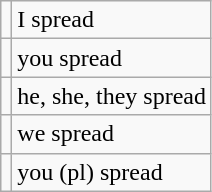<table class=wikitable>
<tr>
<td></td>
<td>I spread</td>
</tr>
<tr>
<td></td>
<td>you spread</td>
</tr>
<tr>
<td></td>
<td>he, she, they spread</td>
</tr>
<tr>
<td></td>
<td>we spread</td>
</tr>
<tr>
<td></td>
<td>you (pl) spread</td>
</tr>
</table>
